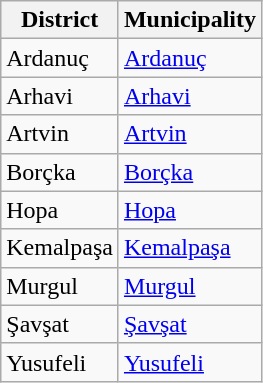<table class="sortable wikitable">
<tr>
<th>District</th>
<th>Municipality</th>
</tr>
<tr>
<td>Ardanuç</td>
<td><a href='#'>Ardanuç</a></td>
</tr>
<tr>
<td>Arhavi</td>
<td><a href='#'>Arhavi</a></td>
</tr>
<tr>
<td>Artvin</td>
<td><a href='#'>Artvin</a></td>
</tr>
<tr>
<td>Borçka</td>
<td><a href='#'>Borçka</a></td>
</tr>
<tr>
<td>Hopa</td>
<td><a href='#'>Hopa</a></td>
</tr>
<tr>
<td>Kemalpaşa</td>
<td><a href='#'>Kemalpaşa</a></td>
</tr>
<tr>
<td>Murgul</td>
<td><a href='#'>Murgul</a></td>
</tr>
<tr>
<td>Şavşat</td>
<td><a href='#'>Şavşat</a></td>
</tr>
<tr>
<td>Yusufeli</td>
<td><a href='#'>Yusufeli</a></td>
</tr>
</table>
